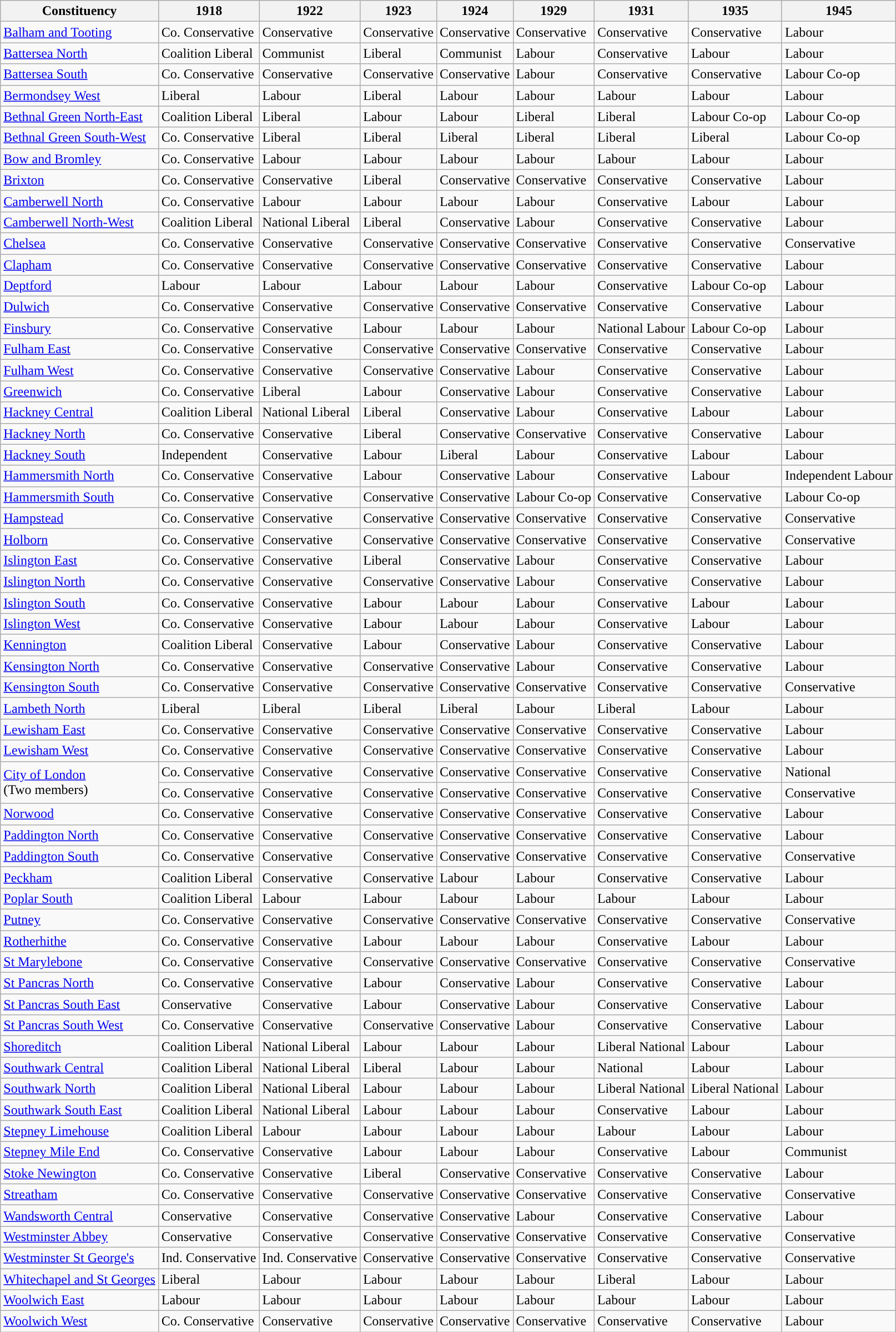<table class="wikitable sortable">
<tr>
<th>Constituency</th>
<th>1918</th>
<th>1922</th>
<th>1923</th>
<th>1924</th>
<th>1929</th>
<th>1931</th>
<th>1935</th>
<th>1945</th>
</tr>
<tr>
<td><a href='#'>Balham and Tooting</a></td>
<td bgcolor=>Co. Conservative</td>
<td bgcolor=>Conservative</td>
<td bgcolor=>Conservative</td>
<td bgcolor=>Conservative</td>
<td bgcolor=>Conservative</td>
<td bgcolor=>Conservative</td>
<td bgcolor=>Conservative</td>
<td bgcolor=>Labour</td>
</tr>
<tr>
<td><a href='#'>Battersea North</a></td>
<td bgcolor=>Coalition Liberal</td>
<td bgcolor=>Communist</td>
<td bgcolor=>Liberal</td>
<td bgcolor=>Communist</td>
<td bgcolor=>Labour</td>
<td bgcolor=>Conservative</td>
<td bgcolor=>Labour</td>
<td bgcolor=>Labour</td>
</tr>
<tr>
<td><a href='#'>Battersea South</a></td>
<td bgcolor=>Co. Conservative</td>
<td bgcolor=>Conservative</td>
<td bgcolor=>Conservative</td>
<td bgcolor=>Conservative</td>
<td bgcolor=>Labour</td>
<td bgcolor=>Conservative</td>
<td bgcolor=>Conservative</td>
<td bgcolor=>Labour Co-op</td>
</tr>
<tr>
<td><a href='#'>Bermondsey West</a></td>
<td bgcolor=>Liberal</td>
<td bgcolor=>Labour</td>
<td bgcolor=>Liberal</td>
<td bgcolor=>Labour</td>
<td bgcolor=>Labour</td>
<td bgcolor=>Labour</td>
<td bgcolor=>Labour</td>
<td bgcolor=>Labour</td>
</tr>
<tr>
<td><a href='#'>Bethnal Green North-East</a></td>
<td bgcolor=>Coalition Liberal</td>
<td bgcolor=>Liberal</td>
<td bgcolor=>Labour</td>
<td bgcolor=>Labour</td>
<td bgcolor=>Liberal</td>
<td bgcolor=>Liberal</td>
<td bgcolor=>Labour Co-op</td>
<td bgcolor=>Labour Co-op</td>
</tr>
<tr>
<td><a href='#'>Bethnal Green South-West</a></td>
<td bgcolor=>Co. Conservative</td>
<td bgcolor=>Liberal</td>
<td bgcolor=>Liberal</td>
<td bgcolor=>Liberal</td>
<td bgcolor=>Liberal</td>
<td bgcolor=>Liberal</td>
<td bgcolor=>Liberal</td>
<td bgcolor=>Labour Co-op</td>
</tr>
<tr>
<td><a href='#'>Bow and Bromley</a></td>
<td bgcolor=>Co. Conservative</td>
<td bgcolor=>Labour</td>
<td bgcolor=>Labour</td>
<td bgcolor=>Labour</td>
<td bgcolor=>Labour</td>
<td bgcolor=>Labour</td>
<td bgcolor=>Labour</td>
<td bgcolor=>Labour</td>
</tr>
<tr>
<td><a href='#'>Brixton</a></td>
<td bgcolor=>Co. Conservative</td>
<td bgcolor=>Conservative</td>
<td bgcolor=>Liberal</td>
<td bgcolor=>Conservative</td>
<td bgcolor=>Conservative</td>
<td bgcolor=>Conservative</td>
<td bgcolor=>Conservative</td>
<td bgcolor=>Labour</td>
</tr>
<tr>
<td><a href='#'>Camberwell North</a></td>
<td bgcolor=>Co. Conservative</td>
<td bgcolor=>Labour</td>
<td bgcolor=>Labour</td>
<td bgcolor=>Labour</td>
<td bgcolor=>Labour</td>
<td bgcolor=>Conservative</td>
<td bgcolor=>Labour</td>
<td bgcolor=>Labour</td>
</tr>
<tr>
<td><a href='#'>Camberwell North-West</a></td>
<td bgcolor=>Coalition Liberal</td>
<td bgcolor=>National Liberal</td>
<td bgcolor=>Liberal</td>
<td bgcolor=>Conservative</td>
<td bgcolor=>Labour</td>
<td bgcolor=>Conservative</td>
<td bgcolor=>Conservative</td>
<td bgcolor=>Labour</td>
</tr>
<tr>
<td><a href='#'>Chelsea</a></td>
<td bgcolor=>Co. Conservative</td>
<td bgcolor=>Conservative</td>
<td bgcolor=>Conservative</td>
<td bgcolor=>Conservative</td>
<td bgcolor=>Conservative</td>
<td bgcolor=>Conservative</td>
<td bgcolor=>Conservative</td>
<td bgcolor=>Conservative</td>
</tr>
<tr>
<td><a href='#'>Clapham</a></td>
<td bgcolor=>Co. Conservative</td>
<td bgcolor=>Conservative</td>
<td bgcolor=>Conservative</td>
<td bgcolor=>Conservative</td>
<td bgcolor=>Conservative</td>
<td bgcolor=>Conservative</td>
<td bgcolor=>Conservative</td>
<td bgcolor=>Labour</td>
</tr>
<tr>
<td><a href='#'>Deptford</a></td>
<td bgcolor=>Labour</td>
<td bgcolor=>Labour</td>
<td bgcolor=>Labour</td>
<td bgcolor=>Labour</td>
<td bgcolor=>Labour</td>
<td bgcolor=>Conservative</td>
<td bgcolor=>Labour Co-op</td>
<td bgcolor=>Labour</td>
</tr>
<tr>
<td><a href='#'>Dulwich</a></td>
<td bgcolor=>Co. Conservative</td>
<td bgcolor=>Conservative</td>
<td bgcolor=>Conservative</td>
<td bgcolor=>Conservative</td>
<td bgcolor=>Conservative</td>
<td bgcolor=>Conservative</td>
<td bgcolor=>Conservative</td>
<td bgcolor=>Labour</td>
</tr>
<tr>
<td><a href='#'>Finsbury</a></td>
<td bgcolor=>Co. Conservative</td>
<td bgcolor=>Conservative</td>
<td bgcolor=>Labour</td>
<td bgcolor=>Labour</td>
<td bgcolor=>Labour</td>
<td bgcolor=>National Labour</td>
<td bgcolor=>Labour Co-op</td>
<td bgcolor=>Labour</td>
</tr>
<tr>
<td><a href='#'>Fulham East</a></td>
<td bgcolor=>Co. Conservative</td>
<td bgcolor=>Conservative</td>
<td bgcolor=>Conservative</td>
<td bgcolor=>Conservative</td>
<td bgcolor=>Conservative</td>
<td bgcolor=>Conservative</td>
<td bgcolor=>Conservative</td>
<td bgcolor=>Labour</td>
</tr>
<tr>
<td><a href='#'>Fulham West</a></td>
<td bgcolor=>Co. Conservative</td>
<td bgcolor=>Conservative</td>
<td bgcolor=>Conservative</td>
<td bgcolor=>Conservative</td>
<td bgcolor=>Labour</td>
<td bgcolor=>Conservative</td>
<td bgcolor=>Conservative</td>
<td bgcolor=>Labour</td>
</tr>
<tr>
<td><a href='#'>Greenwich</a></td>
<td bgcolor=>Co. Conservative</td>
<td bgcolor=>Liberal</td>
<td bgcolor=>Labour</td>
<td bgcolor=>Conservative</td>
<td bgcolor=>Labour</td>
<td bgcolor=>Conservative</td>
<td bgcolor=>Conservative</td>
<td bgcolor=>Labour</td>
</tr>
<tr>
<td><a href='#'>Hackney Central</a></td>
<td bgcolor=>Coalition Liberal</td>
<td bgcolor=>National Liberal</td>
<td bgcolor=>Liberal</td>
<td bgcolor=>Conservative</td>
<td bgcolor=>Labour</td>
<td bgcolor=>Conservative</td>
<td bgcolor=>Labour</td>
<td bgcolor=>Labour</td>
</tr>
<tr>
<td><a href='#'>Hackney North</a></td>
<td bgcolor=>Co. Conservative</td>
<td bgcolor=>Conservative</td>
<td bgcolor=>Liberal</td>
<td bgcolor=>Conservative</td>
<td bgcolor=>Conservative</td>
<td bgcolor=>Conservative</td>
<td bgcolor=>Conservative</td>
<td bgcolor=>Labour</td>
</tr>
<tr>
<td><a href='#'>Hackney South</a></td>
<td bgcolor=>Independent</td>
<td bgcolor=>Conservative</td>
<td bgcolor=>Labour</td>
<td bgcolor=>Liberal</td>
<td bgcolor=>Labour</td>
<td bgcolor=>Conservative</td>
<td bgcolor=>Labour</td>
<td bgcolor=>Labour</td>
</tr>
<tr>
<td><a href='#'>Hammersmith North</a></td>
<td bgcolor=>Co. Conservative</td>
<td bgcolor=>Conservative</td>
<td bgcolor=>Labour</td>
<td bgcolor=>Conservative</td>
<td bgcolor=>Labour</td>
<td bgcolor=>Conservative</td>
<td bgcolor=>Labour</td>
<td bgcolor=>Independent Labour</td>
</tr>
<tr>
<td><a href='#'>Hammersmith South</a></td>
<td bgcolor=>Co. Conservative</td>
<td bgcolor=>Conservative</td>
<td bgcolor=>Conservative</td>
<td bgcolor=>Conservative</td>
<td bgcolor=>Labour Co-op</td>
<td bgcolor=>Conservative</td>
<td bgcolor=>Conservative</td>
<td bgcolor=>Labour Co-op</td>
</tr>
<tr>
<td><a href='#'>Hampstead</a></td>
<td bgcolor=>Co. Conservative</td>
<td bgcolor=>Conservative</td>
<td bgcolor=>Conservative</td>
<td bgcolor=>Conservative</td>
<td bgcolor=>Conservative</td>
<td bgcolor=>Conservative</td>
<td bgcolor=>Conservative</td>
<td bgcolor=>Conservative</td>
</tr>
<tr>
<td><a href='#'>Holborn</a></td>
<td bgcolor=>Co. Conservative</td>
<td bgcolor=>Conservative</td>
<td bgcolor=>Conservative</td>
<td bgcolor=>Conservative</td>
<td bgcolor=>Conservative</td>
<td bgcolor=>Conservative</td>
<td bgcolor=>Conservative</td>
<td bgcolor=>Conservative</td>
</tr>
<tr>
<td><a href='#'>Islington East</a></td>
<td bgcolor=>Co. Conservative</td>
<td bgcolor=>Conservative</td>
<td bgcolor=>Liberal</td>
<td bgcolor=>Conservative</td>
<td bgcolor=>Labour</td>
<td bgcolor=>Conservative</td>
<td bgcolor=>Conservative</td>
<td bgcolor=>Labour</td>
</tr>
<tr>
<td><a href='#'>Islington North</a></td>
<td bgcolor=>Co. Conservative</td>
<td bgcolor=>Conservative</td>
<td bgcolor=>Conservative</td>
<td bgcolor=>Conservative</td>
<td bgcolor=>Labour</td>
<td bgcolor=>Conservative</td>
<td bgcolor=>Conservative</td>
<td bgcolor=>Labour</td>
</tr>
<tr>
<td><a href='#'>Islington South</a></td>
<td bgcolor=>Co. Conservative</td>
<td bgcolor=>Conservative</td>
<td bgcolor=>Labour</td>
<td bgcolor=>Labour</td>
<td bgcolor=>Labour</td>
<td bgcolor=>Conservative</td>
<td bgcolor=>Labour</td>
<td bgcolor=>Labour</td>
</tr>
<tr>
<td><a href='#'>Islington West</a></td>
<td bgcolor=>Co. Conservative</td>
<td bgcolor=>Conservative</td>
<td bgcolor=>Labour</td>
<td bgcolor=>Labour</td>
<td bgcolor=>Labour</td>
<td bgcolor=>Conservative</td>
<td bgcolor=>Labour</td>
<td bgcolor=>Labour</td>
</tr>
<tr>
<td><a href='#'>Kennington</a></td>
<td bgcolor=>Coalition Liberal</td>
<td bgcolor=>Conservative</td>
<td bgcolor=>Labour</td>
<td bgcolor=>Conservative</td>
<td bgcolor=>Labour</td>
<td bgcolor=>Conservative</td>
<td bgcolor=>Conservative</td>
<td bgcolor=>Labour</td>
</tr>
<tr>
<td><a href='#'>Kensington North</a></td>
<td bgcolor=>Co. Conservative</td>
<td bgcolor=>Conservative</td>
<td bgcolor=>Conservative</td>
<td bgcolor=>Conservative</td>
<td bgcolor=>Labour</td>
<td bgcolor=>Conservative</td>
<td bgcolor=>Conservative</td>
<td bgcolor=>Labour</td>
</tr>
<tr>
<td><a href='#'>Kensington South</a></td>
<td bgcolor=>Co. Conservative</td>
<td bgcolor=>Conservative</td>
<td bgcolor=>Conservative</td>
<td bgcolor=>Conservative</td>
<td bgcolor=>Conservative</td>
<td bgcolor=>Conservative</td>
<td bgcolor=>Conservative</td>
<td bgcolor=>Conservative</td>
</tr>
<tr>
<td><a href='#'>Lambeth North</a></td>
<td bgcolor=>Liberal</td>
<td bgcolor=>Liberal</td>
<td bgcolor=>Liberal</td>
<td bgcolor=>Liberal</td>
<td bgcolor=>Labour</td>
<td bgcolor=>Liberal</td>
<td bgcolor=>Labour</td>
<td bgcolor=>Labour</td>
</tr>
<tr>
<td><a href='#'>Lewisham East</a></td>
<td bgcolor=>Co. Conservative</td>
<td bgcolor=>Conservative</td>
<td bgcolor=>Conservative</td>
<td bgcolor=>Conservative</td>
<td bgcolor=>Conservative</td>
<td bgcolor=>Conservative</td>
<td bgcolor=>Conservative</td>
<td bgcolor=>Labour</td>
</tr>
<tr>
<td><a href='#'>Lewisham West</a></td>
<td bgcolor=>Co. Conservative</td>
<td bgcolor=>Conservative</td>
<td bgcolor=>Conservative</td>
<td bgcolor=>Conservative</td>
<td bgcolor=>Conservative</td>
<td bgcolor=>Conservative</td>
<td bgcolor=>Conservative</td>
<td bgcolor=>Labour</td>
</tr>
<tr>
<td rowspan="2"><a href='#'>City of London</a><br>(Two members)</td>
<td bgcolor=>Co. Conservative</td>
<td bgcolor=>Conservative</td>
<td bgcolor=>Conservative</td>
<td bgcolor=>Conservative</td>
<td bgcolor=>Conservative</td>
<td bgcolor=>Conservative</td>
<td bgcolor=>Conservative</td>
<td bgcolor=>National</td>
</tr>
<tr>
<td bgcolor=>Co. Conservative</td>
<td bgcolor=>Conservative</td>
<td bgcolor=>Conservative</td>
<td bgcolor=>Conservative</td>
<td bgcolor=>Conservative</td>
<td bgcolor=>Conservative</td>
<td bgcolor=>Conservative</td>
<td bgcolor=>Conservative</td>
</tr>
<tr>
<td><a href='#'>Norwood</a></td>
<td bgcolor=>Co. Conservative</td>
<td bgcolor=>Conservative</td>
<td bgcolor=>Conservative</td>
<td bgcolor=>Conservative</td>
<td bgcolor=>Conservative</td>
<td bgcolor=>Conservative</td>
<td bgcolor=>Conservative</td>
<td bgcolor=>Labour</td>
</tr>
<tr>
<td><a href='#'>Paddington North</a></td>
<td bgcolor=>Co. Conservative</td>
<td bgcolor=>Conservative</td>
<td bgcolor=>Conservative</td>
<td bgcolor=>Conservative</td>
<td bgcolor=>Conservative</td>
<td bgcolor=>Conservative</td>
<td bgcolor=>Conservative</td>
<td bgcolor=>Labour</td>
</tr>
<tr>
<td><a href='#'>Paddington South</a></td>
<td bgcolor=>Co. Conservative</td>
<td bgcolor=>Conservative</td>
<td bgcolor=>Conservative</td>
<td bgcolor=>Conservative</td>
<td bgcolor=>Conservative</td>
<td bgcolor=>Conservative</td>
<td bgcolor=>Conservative</td>
<td bgcolor=>Conservative</td>
</tr>
<tr>
<td><a href='#'>Peckham</a></td>
<td bgcolor=>Coalition Liberal</td>
<td bgcolor=>Conservative</td>
<td bgcolor=>Conservative</td>
<td bgcolor=>Labour</td>
<td bgcolor=>Labour</td>
<td bgcolor=>Conservative</td>
<td bgcolor=>Conservative</td>
<td bgcolor=>Labour</td>
</tr>
<tr>
<td><a href='#'>Poplar South</a></td>
<td bgcolor=>Coalition Liberal</td>
<td bgcolor=>Labour</td>
<td bgcolor=>Labour</td>
<td bgcolor=>Labour</td>
<td bgcolor=>Labour</td>
<td bgcolor=>Labour</td>
<td bgcolor=>Labour</td>
<td bgcolor=>Labour</td>
</tr>
<tr>
<td><a href='#'>Putney</a></td>
<td bgcolor=>Co. Conservative</td>
<td bgcolor=>Conservative</td>
<td bgcolor=>Conservative</td>
<td bgcolor=>Conservative</td>
<td bgcolor=>Conservative</td>
<td bgcolor=>Conservative</td>
<td bgcolor=>Conservative</td>
<td bgcolor=>Conservative</td>
</tr>
<tr>
<td><a href='#'>Rotherhithe</a></td>
<td bgcolor=>Co. Conservative</td>
<td bgcolor=>Conservative</td>
<td bgcolor=>Labour</td>
<td bgcolor=>Labour</td>
<td bgcolor=>Labour</td>
<td bgcolor=>Conservative</td>
<td bgcolor=>Labour</td>
<td bgcolor=>Labour</td>
</tr>
<tr>
<td><a href='#'>St Marylebone</a></td>
<td bgcolor=>Co. Conservative</td>
<td bgcolor=>Conservative</td>
<td bgcolor=>Conservative</td>
<td bgcolor=>Conservative</td>
<td bgcolor=>Conservative</td>
<td bgcolor=>Conservative</td>
<td bgcolor=>Conservative</td>
<td bgcolor=>Conservative</td>
</tr>
<tr>
<td><a href='#'>St Pancras North</a></td>
<td bgcolor=>Co. Conservative</td>
<td bgcolor=>Conservative</td>
<td bgcolor=>Labour</td>
<td bgcolor=>Conservative</td>
<td bgcolor=>Labour</td>
<td bgcolor=>Conservative</td>
<td bgcolor=>Conservative</td>
<td bgcolor=>Labour</td>
</tr>
<tr>
<td><a href='#'>St Pancras South East</a></td>
<td bgcolor=>Conservative</td>
<td bgcolor=>Conservative</td>
<td bgcolor=>Labour</td>
<td bgcolor=>Conservative</td>
<td bgcolor=>Labour</td>
<td bgcolor=>Conservative</td>
<td bgcolor=>Conservative</td>
<td bgcolor=>Labour</td>
</tr>
<tr>
<td><a href='#'>St Pancras South West</a></td>
<td bgcolor=>Co. Conservative</td>
<td bgcolor=>Conservative</td>
<td bgcolor=>Conservative</td>
<td bgcolor=>Conservative</td>
<td bgcolor=>Labour</td>
<td bgcolor=>Conservative</td>
<td bgcolor=>Conservative</td>
<td bgcolor=>Labour</td>
</tr>
<tr>
<td><a href='#'>Shoreditch</a></td>
<td bgcolor=>Coalition Liberal</td>
<td bgcolor=>National Liberal</td>
<td bgcolor=>Labour</td>
<td bgcolor=>Labour</td>
<td bgcolor=>Labour</td>
<td bgcolor=>Liberal National</td>
<td bgcolor=>Labour</td>
<td bgcolor=>Labour</td>
</tr>
<tr>
<td><a href='#'>Southwark Central</a></td>
<td bgcolor=>Coalition Liberal</td>
<td bgcolor=>National Liberal</td>
<td bgcolor=>Liberal</td>
<td bgcolor=>Labour</td>
<td bgcolor=>Labour</td>
<td bgcolor=>National</td>
<td bgcolor=>Labour</td>
<td bgcolor=>Labour</td>
</tr>
<tr>
<td><a href='#'>Southwark North</a></td>
<td bgcolor=>Coalition Liberal</td>
<td bgcolor=>National Liberal</td>
<td bgcolor=>Labour</td>
<td bgcolor=>Labour</td>
<td bgcolor=>Labour</td>
<td bgcolor=>Liberal National</td>
<td bgcolor=>Liberal National</td>
<td bgcolor=>Labour</td>
</tr>
<tr>
<td><a href='#'>Southwark South East</a></td>
<td bgcolor=>Coalition Liberal</td>
<td bgcolor=>National Liberal</td>
<td bgcolor=>Labour</td>
<td bgcolor=>Labour</td>
<td bgcolor=>Labour</td>
<td bgcolor=>Conservative</td>
<td bgcolor=>Labour</td>
<td bgcolor=>Labour</td>
</tr>
<tr>
<td><a href='#'>Stepney Limehouse</a></td>
<td bgcolor=>Coalition Liberal</td>
<td bgcolor=>Labour</td>
<td bgcolor=>Labour</td>
<td bgcolor=>Labour</td>
<td bgcolor=>Labour</td>
<td bgcolor=>Labour</td>
<td bgcolor=>Labour</td>
<td bgcolor=>Labour</td>
</tr>
<tr>
<td><a href='#'>Stepney Mile End</a></td>
<td bgcolor=>Co. Conservative</td>
<td bgcolor=>Conservative</td>
<td bgcolor=>Labour</td>
<td bgcolor=>Labour</td>
<td bgcolor=>Labour</td>
<td bgcolor=>Conservative</td>
<td bgcolor=>Labour</td>
<td bgcolor=>Communist</td>
</tr>
<tr>
<td><a href='#'>Stoke Newington</a></td>
<td bgcolor=>Co. Conservative</td>
<td bgcolor=>Conservative</td>
<td bgcolor=>Liberal</td>
<td bgcolor=>Conservative</td>
<td bgcolor=>Conservative</td>
<td bgcolor=>Conservative</td>
<td bgcolor=>Conservative</td>
<td bgcolor=>Labour</td>
</tr>
<tr>
<td><a href='#'>Streatham</a></td>
<td bgcolor=>Co. Conservative</td>
<td bgcolor=>Conservative</td>
<td bgcolor=>Conservative</td>
<td bgcolor=>Conservative</td>
<td bgcolor=>Conservative</td>
<td bgcolor=>Conservative</td>
<td bgcolor=>Conservative</td>
<td bgcolor=>Conservative</td>
</tr>
<tr>
<td><a href='#'>Wandsworth Central</a></td>
<td bgcolor=>Conservative</td>
<td bgcolor=>Conservative</td>
<td bgcolor=>Conservative</td>
<td bgcolor=>Conservative</td>
<td bgcolor=>Labour</td>
<td bgcolor=>Conservative</td>
<td bgcolor=>Conservative</td>
<td bgcolor=>Labour</td>
</tr>
<tr>
<td><a href='#'>Westminster Abbey</a></td>
<td>Conservative</td>
<td>Conservative</td>
<td>Conservative</td>
<td>Conservative</td>
<td>Conservative</td>
<td>Conservative</td>
<td>Conservative</td>
<td>Conservative</td>
</tr>
<tr>
<td><a href='#'>Westminster St George's</a></td>
<td>Ind. Conservative</td>
<td>Ind. Conservative</td>
<td>Conservative</td>
<td>Conservative</td>
<td>Conservative</td>
<td>Conservative</td>
<td>Conservative</td>
<td>Conservative</td>
</tr>
<tr>
<td><a href='#'>Whitechapel and St Georges</a></td>
<td>Liberal</td>
<td>Labour</td>
<td>Labour</td>
<td>Labour</td>
<td>Labour</td>
<td>Liberal</td>
<td>Labour</td>
<td>Labour</td>
</tr>
<tr>
<td><a href='#'>Woolwich East</a></td>
<td>Labour</td>
<td>Labour</td>
<td>Labour</td>
<td>Labour</td>
<td>Labour</td>
<td>Labour</td>
<td>Labour</td>
<td>Labour</td>
</tr>
<tr>
<td><a href='#'>Woolwich West</a></td>
<td>Co. Conservative</td>
<td>Conservative</td>
<td>Conservative</td>
<td>Conservative</td>
<td>Conservative</td>
<td>Conservative</td>
<td>Conservative</td>
<td>Labour</td>
</tr>
</table>
